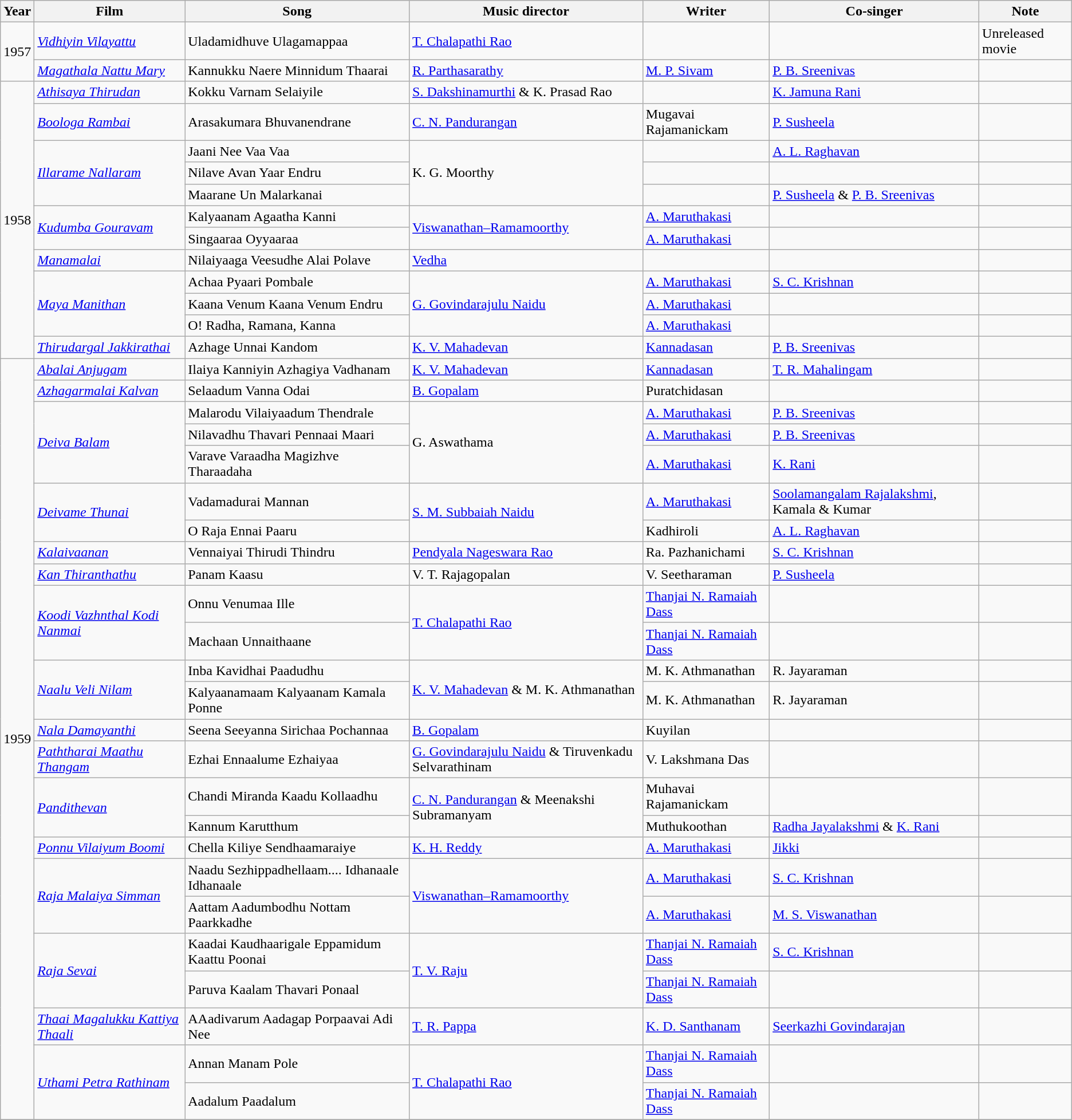<table class="wikitable sortable">
<tr>
<th>Year</th>
<th>Film</th>
<th>Song</th>
<th>Music director</th>
<th>Writer</th>
<th>Co-singer</th>
<th>Note</th>
</tr>
<tr>
<td rowspan=2>1957</td>
<td><em><a href='#'>Vidhiyin Vilayattu</a></em></td>
<td>Uladamidhuve Ulagamappaa</td>
<td><a href='#'>T. Chalapathi Rao</a></td>
<td></td>
<td></td>
<td>Unreleased movie</td>
</tr>
<tr>
<td><em><a href='#'>Magathala Nattu Mary</a></em></td>
<td>Kannukku Naere Minnidum Thaarai</td>
<td><a href='#'>R. Parthasarathy</a></td>
<td><a href='#'>M. P. Sivam</a></td>
<td><a href='#'>P. B. Sreenivas</a></td>
<td></td>
</tr>
<tr>
<td rowspan=12>1958</td>
<td><em><a href='#'>Athisaya Thirudan</a></em></td>
<td>Kokku Varnam Selaiyile</td>
<td><a href='#'>S. Dakshinamurthi</a> & K. Prasad Rao</td>
<td></td>
<td><a href='#'>K. Jamuna Rani</a></td>
<td></td>
</tr>
<tr>
<td><em><a href='#'>Boologa Rambai</a></em></td>
<td>Arasakumara Bhuvanendrane</td>
<td><a href='#'>C. N. Pandurangan</a></td>
<td>Mugavai Rajamanickam</td>
<td><a href='#'>P. Susheela</a></td>
<td></td>
</tr>
<tr>
<td rowspan=3><em><a href='#'>Illarame Nallaram</a></em></td>
<td>Jaani Nee Vaa Vaa</td>
<td rowspan=3>K. G. Moorthy</td>
<td></td>
<td><a href='#'>A. L. Raghavan</a></td>
<td></td>
</tr>
<tr>
<td>Nilave Avan Yaar Endru</td>
<td></td>
<td></td>
<td></td>
</tr>
<tr>
<td>Maarane Un Malarkanai</td>
<td></td>
<td><a href='#'>P. Susheela</a> & <a href='#'>P. B. Sreenivas</a></td>
<td></td>
</tr>
<tr>
<td rowspan=2><em><a href='#'>Kudumba Gouravam</a></em></td>
<td>Kalyaanam Agaatha Kanni</td>
<td rowspan=2><a href='#'>Viswanathan–Ramamoorthy</a></td>
<td><a href='#'>A. Maruthakasi</a></td>
<td></td>
<td></td>
</tr>
<tr>
<td>Singaaraa Oyyaaraa</td>
<td><a href='#'>A. Maruthakasi</a></td>
<td></td>
<td></td>
</tr>
<tr>
<td><em><a href='#'>Manamalai</a></em></td>
<td>Nilaiyaaga Veesudhe Alai Polave</td>
<td><a href='#'>Vedha</a></td>
<td></td>
<td></td>
<td></td>
</tr>
<tr>
<td rowspan=3><em><a href='#'>Maya Manithan</a></em></td>
<td>Achaa Pyaari Pombale</td>
<td rowspan=3><a href='#'>G. Govindarajulu Naidu</a></td>
<td><a href='#'>A. Maruthakasi</a></td>
<td><a href='#'>S. C. Krishnan</a></td>
<td></td>
</tr>
<tr>
<td>Kaana Venum Kaana Venum Endru</td>
<td><a href='#'>A. Maruthakasi</a></td>
<td></td>
<td></td>
</tr>
<tr>
<td>O! Radha, Ramana, Kanna</td>
<td><a href='#'>A. Maruthakasi</a></td>
<td></td>
<td></td>
</tr>
<tr>
<td><em><a href='#'>Thirudargal Jakkirathai</a></em></td>
<td>Azhage Unnai Kandom</td>
<td><a href='#'>K. V. Mahadevan</a></td>
<td><a href='#'>Kannadasan</a></td>
<td><a href='#'>P. B. Sreenivas</a></td>
<td></td>
</tr>
<tr>
<td rowspan=25>1959</td>
<td><em><a href='#'>Abalai Anjugam</a></em></td>
<td>Ilaiya Kanniyin Azhagiya Vadhanam</td>
<td><a href='#'>K. V. Mahadevan</a></td>
<td><a href='#'>Kannadasan</a></td>
<td><a href='#'>T. R. Mahalingam</a></td>
<td></td>
</tr>
<tr>
<td><em><a href='#'>Azhagarmalai Kalvan</a></em></td>
<td>Selaadum Vanna Odai</td>
<td><a href='#'>B. Gopalam</a></td>
<td>Puratchidasan</td>
<td></td>
<td></td>
</tr>
<tr>
<td rowspan=3><em><a href='#'>Deiva Balam</a></em></td>
<td>Malarodu Vilaiyaadum Thendrale</td>
<td rowspan=3>G. Aswathama</td>
<td><a href='#'>A. Maruthakasi</a></td>
<td><a href='#'>P. B. Sreenivas</a></td>
<td></td>
</tr>
<tr>
<td>Nilavadhu Thavari Pennaai Maari</td>
<td><a href='#'>A. Maruthakasi</a></td>
<td><a href='#'>P. B. Sreenivas</a></td>
<td></td>
</tr>
<tr>
<td>Varave Varaadha Magizhve Tharaadaha</td>
<td><a href='#'>A. Maruthakasi</a></td>
<td><a href='#'>K. Rani</a></td>
<td></td>
</tr>
<tr>
<td rowspan=2><em><a href='#'>Deivame Thunai</a></em></td>
<td>Vadamadurai Mannan</td>
<td rowspan="2"><a href='#'>S. M. Subbaiah Naidu</a></td>
<td><a href='#'>A. Maruthakasi</a></td>
<td><a href='#'>Soolamangalam Rajalakshmi</a>, Kamala & Kumar</td>
<td></td>
</tr>
<tr>
<td>O Raja Ennai Paaru</td>
<td>Kadhiroli</td>
<td><a href='#'>A. L. Raghavan</a></td>
<td></td>
</tr>
<tr>
<td><em><a href='#'>Kalaivaanan</a></em></td>
<td>Vennaiyai Thirudi Thindru</td>
<td><a href='#'>Pendyala Nageswara Rao</a></td>
<td>Ra. Pazhanichami</td>
<td><a href='#'>S. C. Krishnan</a></td>
<td></td>
</tr>
<tr>
<td><em><a href='#'>Kan Thiranthathu</a></em></td>
<td>Panam Kaasu</td>
<td>V. T. Rajagopalan</td>
<td>V. Seetharaman</td>
<td><a href='#'>P. Susheela</a></td>
<td></td>
</tr>
<tr>
<td rowspan=2><em><a href='#'>Koodi Vazhnthal Kodi Nanmai</a></em></td>
<td>Onnu Venumaa Ille</td>
<td rowspan="2"><a href='#'>T. Chalapathi Rao</a></td>
<td><a href='#'>Thanjai N. Ramaiah Dass</a></td>
<td></td>
<td></td>
</tr>
<tr>
<td>Machaan Unnaithaane</td>
<td><a href='#'>Thanjai N. Ramaiah Dass</a></td>
<td></td>
<td></td>
</tr>
<tr>
<td rowspan=2><em><a href='#'>Naalu Veli Nilam</a></em></td>
<td>Inba Kavidhai Paadudhu</td>
<td rowspan="2"><a href='#'>K. V. Mahadevan</a> & M. K. Athmanathan</td>
<td>M. K. Athmanathan</td>
<td>R. Jayaraman</td>
<td></td>
</tr>
<tr>
<td>Kalyaanamaam Kalyaanam Kamala Ponne</td>
<td>M. K. Athmanathan</td>
<td>R. Jayaraman</td>
<td></td>
</tr>
<tr>
<td><em><a href='#'>Nala Damayanthi</a></em></td>
<td>Seena Seeyanna Sirichaa Pochannaa</td>
<td><a href='#'>B. Gopalam</a></td>
<td>Kuyilan</td>
<td></td>
<td></td>
</tr>
<tr>
<td><em><a href='#'>Paththarai Maathu Thangam</a></em></td>
<td>Ezhai Ennaalume Ezhaiyaa</td>
<td><a href='#'>G. Govindarajulu Naidu</a> & Tiruvenkadu Selvarathinam</td>
<td>V. Lakshmana Das</td>
<td></td>
<td></td>
</tr>
<tr>
<td rowspan=2><em><a href='#'>Pandithevan</a></em></td>
<td>Chandi Miranda Kaadu Kollaadhu</td>
<td rowspan="2"><a href='#'>C. N. Pandurangan</a> & Meenakshi Subramanyam</td>
<td>Muhavai Rajamanickam</td>
<td></td>
<td></td>
</tr>
<tr>
<td>Kannum Karutthum</td>
<td>Muthukoothan</td>
<td><a href='#'>Radha Jayalakshmi</a> & <a href='#'>K. Rani</a></td>
<td></td>
</tr>
<tr>
<td><em><a href='#'>Ponnu Vilaiyum Boomi</a></em></td>
<td>Chella Kiliye Sendhaamaraiye</td>
<td><a href='#'>K. H. Reddy</a></td>
<td><a href='#'>A. Maruthakasi</a></td>
<td><a href='#'>Jikki</a></td>
<td></td>
</tr>
<tr>
<td rowspan=2><em><a href='#'>Raja Malaiya Simman</a></em></td>
<td>Naadu Sezhippadhellaam.... Idhanaale Idhanaale</td>
<td rowspan=2><a href='#'>Viswanathan–Ramamoorthy</a></td>
<td><a href='#'>A. Maruthakasi</a></td>
<td><a href='#'>S. C. Krishnan</a></td>
<td></td>
</tr>
<tr>
<td>Aattam Aadumbodhu Nottam Paarkkadhe</td>
<td><a href='#'>A. Maruthakasi</a></td>
<td><a href='#'>M. S. Viswanathan</a></td>
<td></td>
</tr>
<tr>
<td rowspan=2><em><a href='#'>Raja Sevai</a></em></td>
<td>Kaadai Kaudhaarigale Eppamidum Kaattu Poonai</td>
<td rowspan="2"><a href='#'>T. V. Raju</a></td>
<td><a href='#'>Thanjai N. Ramaiah Dass</a></td>
<td><a href='#'>S. C. Krishnan</a></td>
<td></td>
</tr>
<tr>
<td>Paruva Kaalam Thavari Ponaal</td>
<td><a href='#'>Thanjai N. Ramaiah Dass</a></td>
<td></td>
<td></td>
</tr>
<tr>
<td><em><a href='#'>Thaai Magalukku Kattiya Thaali</a></em></td>
<td>AAadivarum Aadagap Porpaavai Adi Nee</td>
<td><a href='#'>T. R. Pappa</a></td>
<td><a href='#'>K. D. Santhanam</a></td>
<td><a href='#'>Seerkazhi Govindarajan</a></td>
<td></td>
</tr>
<tr>
<td rowspan=2><em><a href='#'>Uthami Petra Rathinam</a></em></td>
<td>Annan Manam Pole</td>
<td rowspan="2"><a href='#'>T. Chalapathi Rao</a></td>
<td><a href='#'>Thanjai N. Ramaiah Dass</a></td>
<td></td>
<td></td>
</tr>
<tr>
<td>Aadalum Paadalum</td>
<td><a href='#'>Thanjai N. Ramaiah Dass</a></td>
<td></td>
<td></td>
</tr>
<tr>
</tr>
</table>
